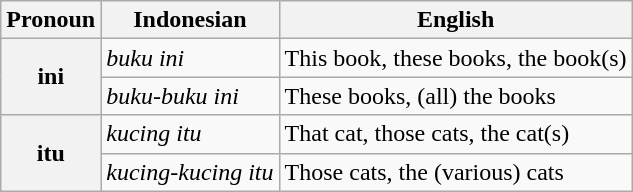<table class="wikitable">
<tr>
<th>Pronoun</th>
<th>Indonesian</th>
<th>English</th>
</tr>
<tr>
<th rowspan=2>ini</th>
<td><em>buku ini</em></td>
<td>This book, these books, the book(s)</td>
</tr>
<tr>
<td><em>buku-buku ini</em></td>
<td>These books, (all) the books</td>
</tr>
<tr>
<th rowspan=2>itu</th>
<td><em>kucing itu</em></td>
<td>That cat, those cats, the cat(s)</td>
</tr>
<tr>
<td><em>kucing-kucing itu</em></td>
<td>Those cats, the (various) cats</td>
</tr>
</table>
